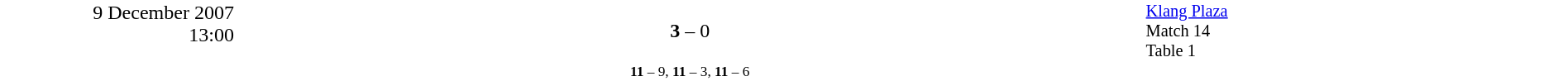<table style="width:100%; background:#ffffff;" cellspacing="0">
<tr>
<td rowspan="2" width="15%" style="text-align:right; vertical-align:top;">9 December 2007<br>13:00<br></td>
<td width="25%" style="text-align:right"><strong></strong></td>
<td width="8%" style="text-align:center"><strong>3</strong> – 0</td>
<td width="25%"></td>
<td width="27%" style="font-size:85%; vertical-align:top;"><a href='#'>Klang Plaza</a><br>Match 14<br>Table 1</td>
</tr>
<tr width="58%" style="font-size:85%;vertical-align:top;"|>
<td colspan="3" style="font-size:85%; text-align:center; vertical-align:top;"><strong>11</strong> – 9, <strong>11</strong> – 3, <strong>11</strong> – 6</td>
</tr>
</table>
